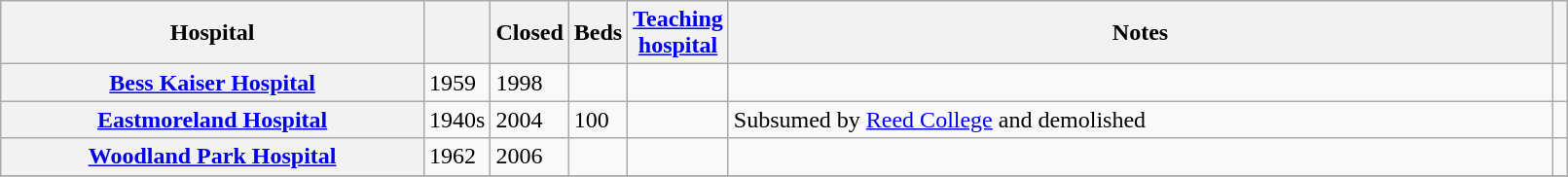<table class="wikitable plainrowheaders sortable" style="margin-right: 0; width:85%;">
<tr>
<th scope="col" width="27%">Hospital</th>
<th scope="col" width="3%"></th>
<th scope="col"width="3%">Closed</th>
<th scope="col"width="3%">Beds</th>
<th scope="col" width="4%"><a href='#'>Teaching<br>hospital</a></th>
<th scope="col" class="unsortable">Notes</th>
<th scope="col" class="unsortable" width="1%"></th>
</tr>
<tr>
<th scope="row"><a href='#'>Bess Kaiser Hospital</a></th>
<td>1959</td>
<td>1998</td>
<td></td>
<td></td>
<td></td>
<td style="text-align:center;"></td>
</tr>
<tr>
<th scope="row"><a href='#'>Eastmoreland Hospital</a></th>
<td>1940s</td>
<td>2004</td>
<td>100</td>
<td></td>
<td>Subsumed by <a href='#'>Reed College</a> and demolished</td>
<td style="text-align:center;"></td>
</tr>
<tr>
<th scope="row"><a href='#'>Woodland Park Hospital</a></th>
<td>1962</td>
<td>2006</td>
<td></td>
<td></td>
<td></td>
<td style="text-align:center;"></td>
</tr>
<tr>
</tr>
</table>
